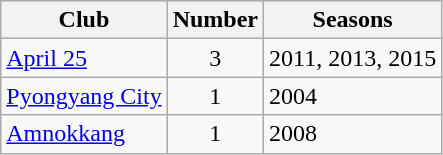<table class="wikitable sortable">
<tr>
<th>Club</th>
<th>Number</th>
<th>Seasons</th>
</tr>
<tr>
<td><a href='#'>April 25</a></td>
<td style="text-align:center">3</td>
<td>2011, 2013, 2015</td>
</tr>
<tr>
<td><a href='#'>Pyongyang City</a></td>
<td style="text-align:center">1</td>
<td>2004</td>
</tr>
<tr>
<td><a href='#'>Amnokkang</a></td>
<td style="text-align:center">1</td>
<td>2008</td>
</tr>
</table>
